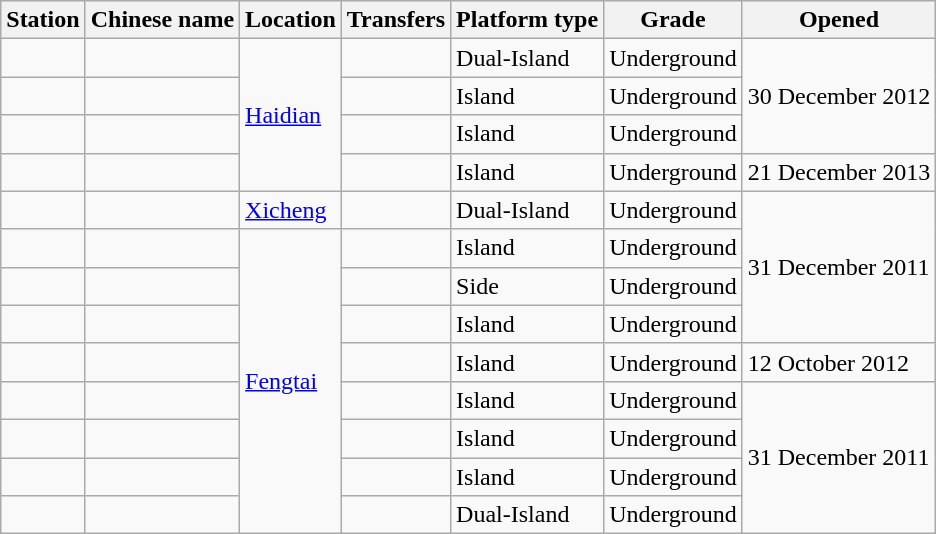<table class=wikitable>
<tr>
<th>Station</th>
<th>Chinese name</th>
<th>Location</th>
<th>Transfers</th>
<th>Platform type</th>
<th>Grade</th>
<th>Opened</th>
</tr>
<tr>
<td></td>
<td><span></span></td>
<td rowspan=4><a href='#'>Haidian</a></td>
<td> </td>
<td>Dual-Island</td>
<td>Underground</td>
<td rowspan=3>30 December 2012</td>
</tr>
<tr>
<td></td>
<td><span></span></td>
<td></td>
<td>Island</td>
<td>Underground</td>
</tr>
<tr>
<td></td>
<td><span></span></td>
<td></td>
<td>Island</td>
<td>Underground</td>
</tr>
<tr>
<td></td>
<td><span></span></td>
<td></td>
<td>Island</td>
<td>Underground</td>
<td>21 December 2013</td>
</tr>
<tr>
<td></td>
<td><span></span></td>
<td><a href='#'>Xicheng</a></td>
<td> <br></td>
<td>Dual-Island</td>
<td>Underground</td>
<td rowspan=4>31 December 2011</td>
</tr>
<tr>
<td></td>
<td><span></span></td>
<td rowspan=8><a href='#'>Fengtai</a></td>
<td></td>
<td>Island</td>
<td>Underground</td>
</tr>
<tr>
<td></td>
<td><span></span></td>
<td></td>
<td>Side</td>
<td>Underground</td>
</tr>
<tr>
<td></td>
<td><span></span></td>
<td></td>
<td>Island</td>
<td>Underground</td>
</tr>
<tr>
<td></td>
<td><span></span></td>
<td></td>
<td>Island</td>
<td>Underground</td>
<td>12 October 2012</td>
</tr>
<tr>
<td></td>
<td><span></span></td>
<td></td>
<td>Island</td>
<td>Underground</td>
<td rowspan=4>31 December 2011</td>
</tr>
<tr>
<td></td>
<td><span></span></td>
<td></td>
<td>Island</td>
<td>Underground</td>
</tr>
<tr>
<td></td>
<td><span></span></td>
<td></td>
<td>Island</td>
<td>Underground</td>
</tr>
<tr>
<td></td>
<td><span></span></td>
<td></td>
<td>Dual-Island</td>
<td>Underground</td>
</tr>
</table>
